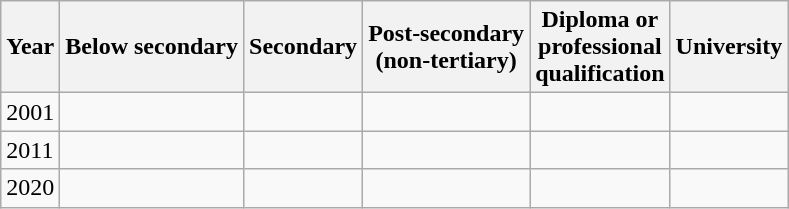<table class="wikitable">
<tr>
<th>Year</th>
<th>Below secondary</th>
<th>Secondary</th>
<th>Post-secondary<br>(non-tertiary)</th>
<th>Diploma or<br>professional<br>qualification</th>
<th>University</th>
</tr>
<tr>
<td>2001</td>
<td></td>
<td></td>
<td></td>
<td></td>
<td></td>
</tr>
<tr>
<td>2011</td>
<td></td>
<td></td>
<td></td>
<td></td>
<td></td>
</tr>
<tr>
<td>2020</td>
<td></td>
<td></td>
<td></td>
<td></td>
<td></td>
</tr>
</table>
